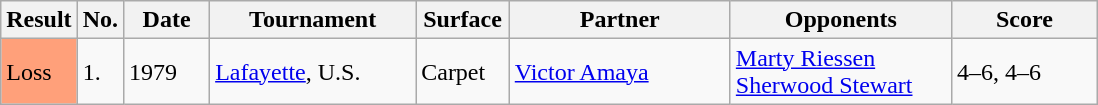<table class="sortable wikitable">
<tr>
<th style="width:40px">Result</th>
<th style="width:20px">No.</th>
<th style="width:50px">Date</th>
<th style="width:130px">Tournament</th>
<th style="width:55px">Surface</th>
<th style="width:140px">Partner</th>
<th style="width:140px">Opponents</th>
<th style="width:90px" class="unsortable">Score</th>
</tr>
<tr>
<td style="background:#ffa07a;">Loss</td>
<td>1.</td>
<td>1979</td>
<td><a href='#'>Lafayette</a>, U.S.</td>
<td>Carpet</td>
<td> <a href='#'>Victor Amaya</a></td>
<td> <a href='#'>Marty Riessen</a><br> <a href='#'>Sherwood Stewart</a></td>
<td>4–6, 4–6</td>
</tr>
</table>
